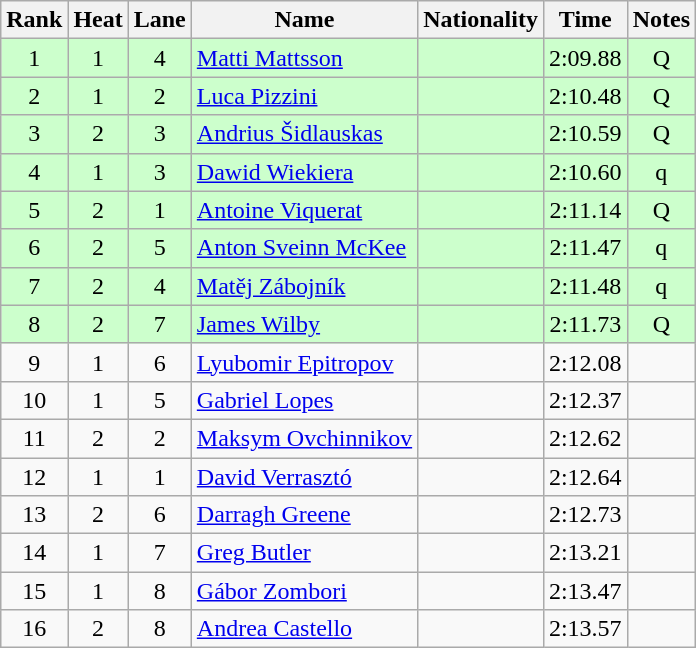<table class="wikitable sortable" style="text-align:center">
<tr>
<th>Rank</th>
<th>Heat</th>
<th>Lane</th>
<th>Name</th>
<th>Nationality</th>
<th>Time</th>
<th>Notes</th>
</tr>
<tr bgcolor=ccffcc>
<td>1</td>
<td>1</td>
<td>4</td>
<td align=left><a href='#'>Matti Mattsson</a></td>
<td align=left></td>
<td>2:09.88</td>
<td>Q</td>
</tr>
<tr bgcolor=ccffcc>
<td>2</td>
<td>1</td>
<td>2</td>
<td align=left><a href='#'>Luca Pizzini</a></td>
<td align=left></td>
<td>2:10.48</td>
<td>Q</td>
</tr>
<tr bgcolor=ccffcc>
<td>3</td>
<td>2</td>
<td>3</td>
<td align=left><a href='#'>Andrius Šidlauskas</a></td>
<td align=left></td>
<td>2:10.59</td>
<td>Q</td>
</tr>
<tr bgcolor=ccffcc>
<td>4</td>
<td>1</td>
<td>3</td>
<td align=left><a href='#'>Dawid Wiekiera</a></td>
<td align=left></td>
<td>2:10.60</td>
<td>q</td>
</tr>
<tr bgcolor=ccffcc>
<td>5</td>
<td>2</td>
<td>1</td>
<td align=left><a href='#'>Antoine Viquerat</a></td>
<td align=left></td>
<td>2:11.14</td>
<td>Q</td>
</tr>
<tr bgcolor=ccffcc>
<td>6</td>
<td>2</td>
<td>5</td>
<td align=left><a href='#'>Anton Sveinn McKee</a></td>
<td align=left></td>
<td>2:11.47</td>
<td>q</td>
</tr>
<tr bgcolor=ccffcc>
<td>7</td>
<td>2</td>
<td>4</td>
<td align=left><a href='#'>Matěj Zábojník</a></td>
<td align=left></td>
<td>2:11.48</td>
<td>q</td>
</tr>
<tr bgcolor=ccffcc>
<td>8</td>
<td>2</td>
<td>7</td>
<td align=left><a href='#'>James Wilby</a></td>
<td align=left></td>
<td>2:11.73</td>
<td>Q</td>
</tr>
<tr>
<td>9</td>
<td>1</td>
<td>6</td>
<td align=left><a href='#'>Lyubomir Epitropov</a></td>
<td align=left></td>
<td>2:12.08</td>
<td></td>
</tr>
<tr>
<td>10</td>
<td>1</td>
<td>5</td>
<td align=left><a href='#'>Gabriel Lopes</a></td>
<td align=left></td>
<td>2:12.37</td>
<td></td>
</tr>
<tr>
<td>11</td>
<td>2</td>
<td>2</td>
<td align=left><a href='#'>Maksym Ovchinnikov</a></td>
<td align=left></td>
<td>2:12.62</td>
<td></td>
</tr>
<tr>
<td>12</td>
<td>1</td>
<td>1</td>
<td align=left><a href='#'>David Verrasztó</a></td>
<td align=left></td>
<td>2:12.64</td>
<td></td>
</tr>
<tr>
<td>13</td>
<td>2</td>
<td>6</td>
<td align=left><a href='#'>Darragh Greene</a></td>
<td align=left></td>
<td>2:12.73</td>
<td></td>
</tr>
<tr>
<td>14</td>
<td>1</td>
<td>7</td>
<td align=left><a href='#'>Greg Butler</a></td>
<td align=left></td>
<td>2:13.21</td>
<td></td>
</tr>
<tr>
<td>15</td>
<td>1</td>
<td>8</td>
<td align=left><a href='#'>Gábor Zombori</a></td>
<td align=left></td>
<td>2:13.47</td>
<td></td>
</tr>
<tr>
<td>16</td>
<td>2</td>
<td>8</td>
<td align=left><a href='#'>Andrea Castello</a></td>
<td align=left></td>
<td>2:13.57</td>
<td></td>
</tr>
</table>
